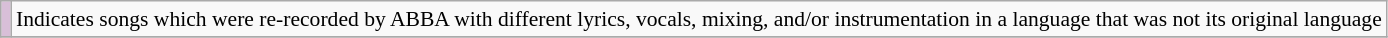<table class="wikitable" style="font-size:90%;">
<tr>
<th scope=row style="background:thistle;"> </th>
<td>Indicates songs which were re-recorded by ABBA with different lyrics, vocals, mixing, and/or instrumentation in a language that was not its original language</td>
</tr>
<tr>
</tr>
</table>
